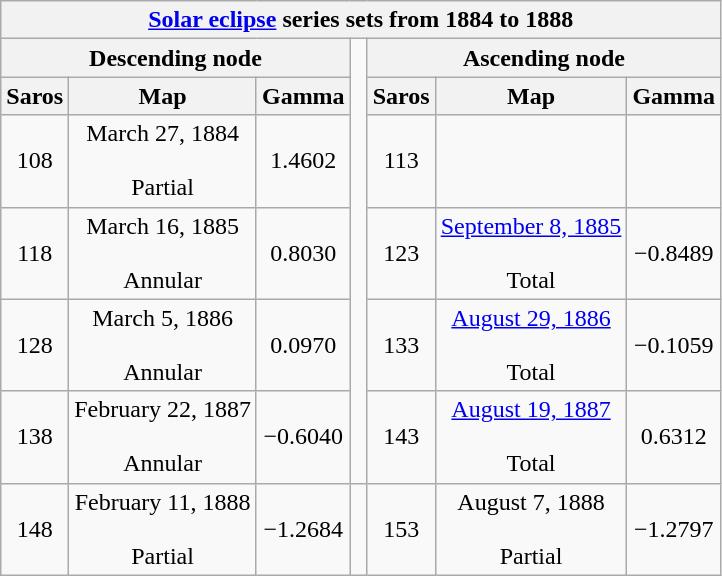<table class="wikitable mw-collapsible mw-collapsed">
<tr>
<th class="nowrap" colspan="7"><a href='#'>Solar eclipse</a> series sets from 1884 to 1888</th>
</tr>
<tr>
<th scope="col" colspan="3">Descending node</th>
<td rowspan="6"> </td>
<th scope="col" colspan="3">Ascending node</th>
</tr>
<tr style="text-align: center;">
<th scope="col">Saros</th>
<th scope="col">Map</th>
<th scope="col">Gamma</th>
<th scope="col">Saros</th>
<th scope="col">Map</th>
<th scope="col">Gamma</th>
</tr>
<tr style="text-align: center;">
<td>108</td>
<td>March 27, 1884<br><br>Partial</td>
<td>1.4602</td>
<td>113</td>
<td></td>
<td></td>
</tr>
<tr style="text-align: center;">
<td>118</td>
<td>March 16, 1885<br><br>Annular</td>
<td>0.8030</td>
<td>123</td>
<td><a href='#'>September 8, 1885</a><br><br>Total</td>
<td>−0.8489</td>
</tr>
<tr style="text-align: center;">
<td>128</td>
<td>March 5, 1886<br><br>Annular</td>
<td>0.0970</td>
<td>133</td>
<td><a href='#'>August 29, 1886</a><br><br>Total</td>
<td>−0.1059</td>
</tr>
<tr style="text-align: center;">
<td>138</td>
<td>February 22, 1887<br><br>Annular</td>
<td>−0.6040</td>
<td>143</td>
<td><a href='#'>August 19, 1887</a><br><br>Total</td>
<td>0.6312</td>
</tr>
<tr style="text-align: center;">
<td>148</td>
<td>February 11, 1888<br><br>Partial</td>
<td>−1.2684</td>
<td></td>
<td>153</td>
<td>August 7, 1888<br><br>Partial</td>
<td>−1.2797</td>
</tr>
</table>
